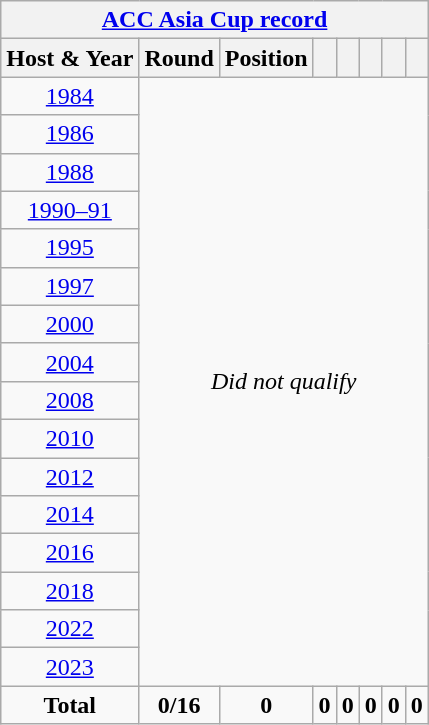<table class="wikitable" style="text-align: center;">
<tr>
<th colspan=8><a href='#'>ACC Asia Cup record</a></th>
</tr>
<tr>
<th scope="col">Host & Year</th>
<th scope="col">Round</th>
<th scope="col">Position</th>
<th scope="col"></th>
<th scope="col"></th>
<th scope="col"></th>
<th scope="col"></th>
<th scope="col"></th>
</tr>
<tr>
<td> <a href='#'>1984</a></td>
<td colspan="7" rowspan="16"><em>Did not qualify</em></td>
</tr>
<tr>
<td> <a href='#'>1986</a></td>
</tr>
<tr>
<td> <a href='#'>1988</a></td>
</tr>
<tr>
<td> <a href='#'>1990–91</a></td>
</tr>
<tr>
<td> <a href='#'>1995</a></td>
</tr>
<tr>
<td> <a href='#'>1997</a></td>
</tr>
<tr>
<td> <a href='#'>2000</a></td>
</tr>
<tr>
<td> <a href='#'>2004</a></td>
</tr>
<tr>
<td> <a href='#'>2008</a></td>
</tr>
<tr>
<td> <a href='#'>2010</a></td>
</tr>
<tr>
<td> <a href='#'>2012</a></td>
</tr>
<tr>
<td> <a href='#'>2014</a></td>
</tr>
<tr>
<td> <a href='#'>2016</a></td>
</tr>
<tr>
<td> <a href='#'>2018</a></td>
</tr>
<tr>
<td> <a href='#'>2022</a></td>
</tr>
<tr>
<td> <a href='#'>2023</a></td>
</tr>
<tr>
<td><strong>Total</strong></td>
<td><strong>0/16</strong></td>
<td><strong>0</strong></td>
<td><strong>0</strong></td>
<td><strong>0</strong></td>
<td><strong>0</strong></td>
<td><strong>0</strong></td>
<td><strong>0</strong></td>
</tr>
</table>
